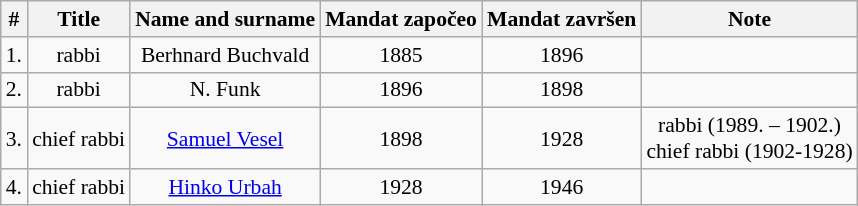<table class="wikitable" style="text-align: center; font-size:90%;">
<tr>
<th>#</th>
<th>Title</th>
<th>Name and surname</th>
<th>Mandat započeo</th>
<th>Mandat završen</th>
<th>Note</th>
</tr>
<tr>
<td>1.</td>
<td>rabbi</td>
<td>Berhnard Buchvald</td>
<td>1885</td>
<td>1896</td>
<td></td>
</tr>
<tr>
<td>2.</td>
<td>rabbi</td>
<td>N. Funk</td>
<td>1896</td>
<td>1898</td>
<td></td>
</tr>
<tr>
<td>3.</td>
<td>chief rabbi</td>
<td><a href='#'>Samuel Vesel</a></td>
<td>1898</td>
<td>1928</td>
<td>rabbi (1989. – 1902.)<br>chief rabbi (1902-1928)</td>
</tr>
<tr>
<td>4.</td>
<td>chief rabbi</td>
<td><a href='#'>Hinko Urbah</a></td>
<td>1928</td>
<td>1946</td>
<td></td>
</tr>
</table>
